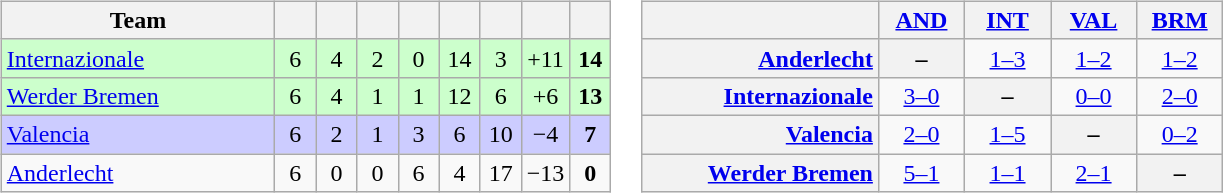<table>
<tr>
<td><br><table class="wikitable" style="text-align:center">
<tr>
<th width="175">Team</th>
<th width="20"></th>
<th width="20"></th>
<th width="20"></th>
<th width="20"></th>
<th width="20"></th>
<th width="20"></th>
<th width="20"></th>
<th width="20"></th>
</tr>
<tr bgcolor="#ccffcc">
<td align=left> <a href='#'>Internazionale</a></td>
<td>6</td>
<td>4</td>
<td>2</td>
<td>0</td>
<td>14</td>
<td>3</td>
<td>+11</td>
<td><strong>14</strong></td>
</tr>
<tr bgcolor="#ccffcc">
<td align=left> <a href='#'>Werder Bremen</a></td>
<td>6</td>
<td>4</td>
<td>1</td>
<td>1</td>
<td>12</td>
<td>6</td>
<td>+6</td>
<td><strong>13</strong></td>
</tr>
<tr bgcolor="#ccccff">
<td align=left> <a href='#'>Valencia</a></td>
<td>6</td>
<td>2</td>
<td>1</td>
<td>3</td>
<td>6</td>
<td>10</td>
<td>−4</td>
<td><strong>7</strong></td>
</tr>
<tr>
<td align=left> <a href='#'>Anderlecht</a></td>
<td>6</td>
<td>0</td>
<td>0</td>
<td>6</td>
<td>4</td>
<td>17</td>
<td>−13</td>
<td><strong>0</strong></td>
</tr>
</table>
</td>
<td><br><table class="wikitable" style="text-align:center">
<tr>
<th width="150"> </th>
<th width="50"><a href='#'>AND</a></th>
<th width="50"><a href='#'>INT</a></th>
<th width="50"><a href='#'>VAL</a></th>
<th width="50"><a href='#'>BRM</a></th>
</tr>
<tr>
<th style="text-align:right"><a href='#'>Anderlecht</a></th>
<th>–</th>
<td title="Anderlecht v Internazionale"><a href='#'>1–3</a></td>
<td title="Anderlecht v Valencia"><a href='#'>1–2</a></td>
<td title="Anderlecht v Werder Bremen"><a href='#'>1–2</a></td>
</tr>
<tr>
<th style="text-align:right"><a href='#'>Internazionale</a></th>
<td title="Internazionale v Anderlecht"><a href='#'>3–0</a></td>
<th>–</th>
<td title="Internazionale v Valencia"><a href='#'>0–0</a></td>
<td title="Internazionale v Werder Bremen"><a href='#'>2–0</a></td>
</tr>
<tr>
<th style="text-align:right"><a href='#'>Valencia</a></th>
<td title="Valencia v Anderlecht"><a href='#'>2–0</a></td>
<td title="Valencia v Internazionale"><a href='#'>1–5</a></td>
<th>–</th>
<td title="Valencia v Werder Bremen"><a href='#'>0–2</a></td>
</tr>
<tr>
<th style="text-align:right"><a href='#'>Werder Bremen</a></th>
<td title="Werder Bremen v Anderlecht"><a href='#'>5–1</a></td>
<td title="Werder Bremen v Internazionale"><a href='#'>1–1</a></td>
<td title="Werder Bremen v Valencia"><a href='#'>2–1</a></td>
<th>–</th>
</tr>
</table>
</td>
</tr>
</table>
